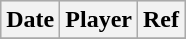<table class="wikitable">
<tr style="background:#ddd;">
<th>Date</th>
<th>Player</th>
<th>Ref</th>
</tr>
<tr>
</tr>
</table>
